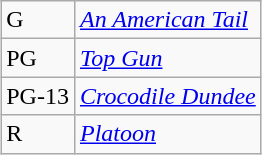<table class="wikitable sortable" style="margin:auto; margin:auto;">
<tr>
<td>G</td>
<td><em><a href='#'>An American Tail</a></em></td>
</tr>
<tr>
<td>PG</td>
<td><em><a href='#'>Top Gun</a></em></td>
</tr>
<tr>
<td>PG-13</td>
<td><em><a href='#'>Crocodile Dundee</a></em></td>
</tr>
<tr>
<td>R</td>
<td><em><a href='#'>Platoon</a></em></td>
</tr>
</table>
